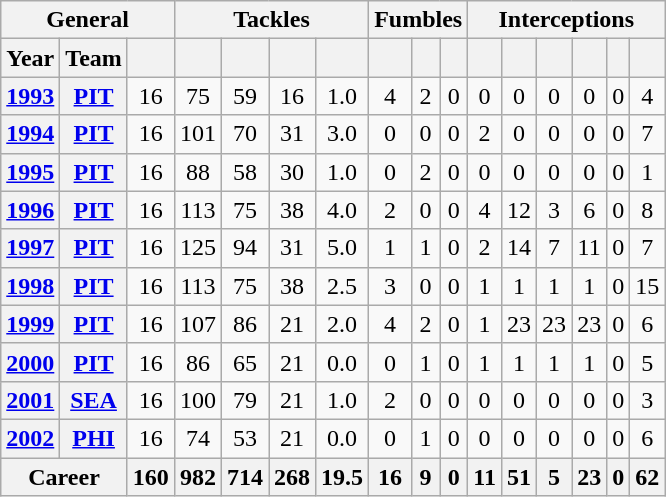<table class="wikitable" style="text-align:center;">
<tr>
<th colspan=3>General</th>
<th colspan=4>Tackles</th>
<th colspan=3>Fumbles</th>
<th colspan=7>Interceptions</th>
</tr>
<tr>
<th>Year</th>
<th>Team</th>
<th></th>
<th></th>
<th></th>
<th></th>
<th></th>
<th></th>
<th></th>
<th></th>
<th></th>
<th></th>
<th></th>
<th></th>
<th></th>
<th></th>
</tr>
<tr>
<th><a href='#'>1993</a></th>
<th><a href='#'>PIT</a></th>
<td>16</td>
<td>75</td>
<td>59</td>
<td>16</td>
<td>1.0</td>
<td>4</td>
<td>2</td>
<td>0</td>
<td>0</td>
<td>0</td>
<td>0</td>
<td>0</td>
<td>0</td>
<td>4</td>
</tr>
<tr>
<th><a href='#'>1994</a></th>
<th><a href='#'>PIT</a></th>
<td>16</td>
<td>101</td>
<td>70</td>
<td>31</td>
<td>3.0</td>
<td>0</td>
<td>0</td>
<td>0</td>
<td>2</td>
<td>0</td>
<td>0</td>
<td>0</td>
<td>0</td>
<td>7</td>
</tr>
<tr>
<th><a href='#'>1995</a></th>
<th><a href='#'>PIT</a></th>
<td>16</td>
<td>88</td>
<td>58</td>
<td>30</td>
<td>1.0</td>
<td>0</td>
<td>2</td>
<td>0</td>
<td>0</td>
<td>0</td>
<td>0</td>
<td>0</td>
<td>0</td>
<td>1</td>
</tr>
<tr>
<th><a href='#'>1996</a></th>
<th><a href='#'>PIT</a></th>
<td>16</td>
<td>113</td>
<td>75</td>
<td>38</td>
<td>4.0</td>
<td>2</td>
<td>0</td>
<td>0</td>
<td>4</td>
<td>12</td>
<td>3</td>
<td>6</td>
<td>0</td>
<td>8</td>
</tr>
<tr>
<th><a href='#'>1997</a></th>
<th><a href='#'>PIT</a></th>
<td>16</td>
<td>125</td>
<td>94</td>
<td>31</td>
<td>5.0</td>
<td>1</td>
<td>1</td>
<td>0</td>
<td>2</td>
<td>14</td>
<td>7</td>
<td>11</td>
<td>0</td>
<td>7</td>
</tr>
<tr>
<th><a href='#'>1998</a></th>
<th><a href='#'>PIT</a></th>
<td>16</td>
<td>113</td>
<td>75</td>
<td>38</td>
<td>2.5</td>
<td>3</td>
<td>0</td>
<td>0</td>
<td>1</td>
<td>1</td>
<td>1</td>
<td>1</td>
<td>0</td>
<td>15</td>
</tr>
<tr>
<th><a href='#'>1999</a></th>
<th><a href='#'>PIT</a></th>
<td>16</td>
<td>107</td>
<td>86</td>
<td>21</td>
<td>2.0</td>
<td>4</td>
<td>2</td>
<td>0</td>
<td>1</td>
<td>23</td>
<td>23</td>
<td>23</td>
<td>0</td>
<td>6</td>
</tr>
<tr>
<th><a href='#'>2000</a></th>
<th><a href='#'>PIT</a></th>
<td>16</td>
<td>86</td>
<td>65</td>
<td>21</td>
<td>0.0</td>
<td>0</td>
<td>1</td>
<td>0</td>
<td>1</td>
<td>1</td>
<td>1</td>
<td>1</td>
<td>0</td>
<td>5</td>
</tr>
<tr>
<th><a href='#'>2001</a></th>
<th><a href='#'>SEA</a></th>
<td>16</td>
<td>100</td>
<td>79</td>
<td>21</td>
<td>1.0</td>
<td>2</td>
<td>0</td>
<td>0</td>
<td>0</td>
<td>0</td>
<td>0</td>
<td>0</td>
<td>0</td>
<td>3</td>
</tr>
<tr>
<th><a href='#'>2002</a></th>
<th><a href='#'>PHI</a></th>
<td>16</td>
<td>74</td>
<td>53</td>
<td>21</td>
<td>0.0</td>
<td>0</td>
<td>1</td>
<td>0</td>
<td>0</td>
<td>0</td>
<td>0</td>
<td>0</td>
<td>0</td>
<td>6</td>
</tr>
<tr>
<th colspan="2">Career</th>
<th>160</th>
<th>982</th>
<th>714</th>
<th>268</th>
<th>19.5</th>
<th>16</th>
<th>9</th>
<th>0</th>
<th>11</th>
<th>51</th>
<th>5</th>
<th>23</th>
<th>0</th>
<th>62</th>
</tr>
</table>
